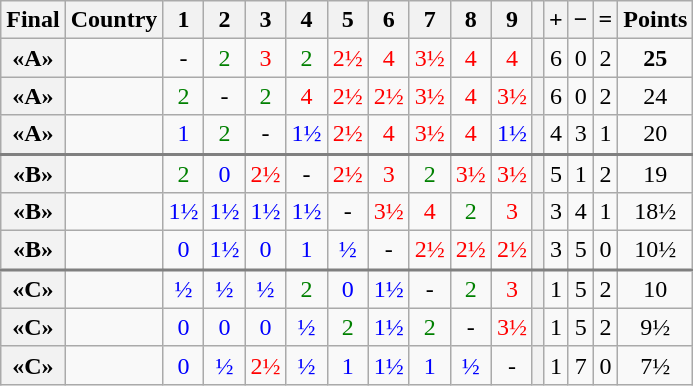<table class="wikitable" style="text-align:center">
<tr>
<th>Final</th>
<th>Country</th>
<th>1</th>
<th>2</th>
<th>3</th>
<th>4</th>
<th>5</th>
<th>6</th>
<th>7</th>
<th>8</th>
<th>9</th>
<th></th>
<th>+</th>
<th>−</th>
<th>=</th>
<th>Points</th>
</tr>
<tr>
<th>«A»</th>
<td style="text-align: left"></td>
<td>-</td>
<td style="color: green">2</td>
<td style="color: red;">3</td>
<td style="color: green">2</td>
<td style="color: red;">2½</td>
<td style="color: red;">4</td>
<td style="color: red;">3½</td>
<td style="color: red;">4</td>
<td style="color: red;">4</td>
<th></th>
<td>6</td>
<td>0</td>
<td>2</td>
<td><strong>25</strong></td>
</tr>
<tr>
<th>«A»</th>
<td style="text-align: left"></td>
<td style="color: green">2</td>
<td>-</td>
<td style="color: green">2</td>
<td style="color: red;">4</td>
<td style="color: red;">2½</td>
<td style="color: red;">2½</td>
<td style="color: red;">3½</td>
<td style="color: red;">4</td>
<td style="color: red;">3½</td>
<th></th>
<td>6</td>
<td>0</td>
<td>2</td>
<td>24</td>
</tr>
<tr>
<th>«A»</th>
<td style="text-align: left"></td>
<td style="color: blue;">1</td>
<td style="color: green">2</td>
<td>-</td>
<td style="color: blue;">1½</td>
<td style="color: red;">2½</td>
<td style="color: red;">4</td>
<td style="color: red;">3½</td>
<td style="color: red;">4</td>
<td style="color: blue;">1½</td>
<th></th>
<td>4</td>
<td>3</td>
<td>1</td>
<td>20</td>
</tr>
<tr style="border-top:2px solid grey;">
<th>«B»</th>
<td style="text-align: left"></td>
<td style="color: green">2</td>
<td style="color: blue;">0</td>
<td style="color: red;">2½</td>
<td>-</td>
<td style="color: red;">2½</td>
<td style="color: red;">3</td>
<td style="color: green">2</td>
<td style="color: red;">3½</td>
<td style="color: red;">3½</td>
<th></th>
<td>5</td>
<td>1</td>
<td>2</td>
<td>19</td>
</tr>
<tr>
<th>«B»</th>
<td style="text-align: left"></td>
<td style="color: blue;">1½</td>
<td style="color: blue;">1½</td>
<td style="color: blue;">1½</td>
<td style="color: blue;">1½</td>
<td>-</td>
<td style="color: red;">3½</td>
<td style="color: red;">4</td>
<td style="color: green">2</td>
<td style="color: red;">3</td>
<th></th>
<td>3</td>
<td>4</td>
<td>1</td>
<td>18½</td>
</tr>
<tr>
<th>«B»</th>
<td style="text-align: left"></td>
<td style="color: blue;">0</td>
<td style="color: blue;">1½</td>
<td style="color: blue;">0</td>
<td style="color: blue;">1</td>
<td style="color: blue;">½</td>
<td>-</td>
<td style="color: red;">2½</td>
<td style="color: red;">2½</td>
<td style="color: red;">2½</td>
<th></th>
<td>3</td>
<td>5</td>
<td>0</td>
<td>10½</td>
</tr>
<tr style="border-top:2px solid grey;">
<th>«C»</th>
<td style="text-align: left"></td>
<td style="color: blue;">½</td>
<td style="color: blue;">½</td>
<td style="color: blue;">½</td>
<td style="color: green">2</td>
<td style="color: blue;">0</td>
<td style="color: blue;">1½</td>
<td>-</td>
<td style="color: green">2</td>
<td style="color: red;">3</td>
<th></th>
<td>1</td>
<td>5</td>
<td>2</td>
<td>10</td>
</tr>
<tr>
<th>«C»</th>
<td style="text-align: left"></td>
<td style="color: blue;">0</td>
<td style="color: blue;">0</td>
<td style="color: blue;">0</td>
<td style="color: blue;">½</td>
<td style="color: green">2</td>
<td style="color: blue;">1½</td>
<td style="color: green">2</td>
<td>-</td>
<td style="color: red;">3½</td>
<th></th>
<td>1</td>
<td>5</td>
<td>2</td>
<td>9½</td>
</tr>
<tr>
<th>«C»</th>
<td style="text-align: left"></td>
<td style="color: blue;">0</td>
<td style="color: blue;">½</td>
<td style="color: red;">2½</td>
<td style="color: blue;">½</td>
<td style="color: blue;">1</td>
<td style="color: blue;">1½</td>
<td style="color: blue;">1</td>
<td style="color: blue;">½</td>
<td>-</td>
<th></th>
<td>1</td>
<td>7</td>
<td>0</td>
<td>7½</td>
</tr>
</table>
